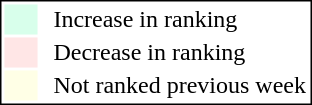<table style="border:1px solid black; float:right;">
<tr>
<td style="background:#D8FFEB; width:20px;"></td>
<td> </td>
<td>Increase in ranking</td>
</tr>
<tr>
<td style="background:#FFE6E6; width:20px;"></td>
<td> </td>
<td>Decrease in ranking</td>
</tr>
<tr>
<td style="background:#FFFFE6; width:20px;"></td>
<td> </td>
<td>Not ranked previous week</td>
</tr>
</table>
